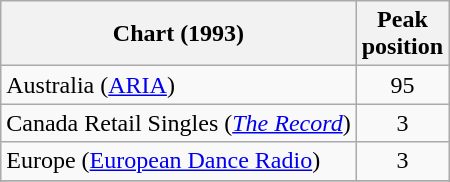<table class="wikitable sortable">
<tr>
<th>Chart (1993)</th>
<th>Peak<br>position</th>
</tr>
<tr>
<td>Australia (<a href='#'>ARIA</a>)</td>
<td align="center">95</td>
</tr>
<tr>
<td>Canada Retail Singles (<em><a href='#'>The Record</a></em>)</td>
<td align="center">3</td>
</tr>
<tr>
<td>Europe (<a href='#'>European Dance Radio</a>)</td>
<td align="center">3</td>
</tr>
<tr>
</tr>
<tr>
</tr>
<tr>
</tr>
<tr>
</tr>
<tr>
</tr>
</table>
